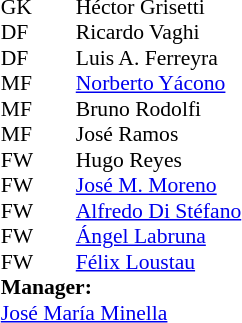<table cellspacing="0" cellpadding="0" style="font-size:90%; margin:0.2em auto;">
<tr>
<th width="25"></th>
<th width="25"></th>
</tr>
<tr>
<td>GK</td>
<td></td>
<td> Héctor Grisetti</td>
</tr>
<tr>
<td>DF</td>
<td></td>
<td> Ricardo Vaghi</td>
</tr>
<tr>
<td>DF</td>
<td></td>
<td> Luis A. Ferreyra</td>
</tr>
<tr>
<td>MF</td>
<td></td>
<td> <a href='#'>Norberto Yácono</a></td>
</tr>
<tr>
<td>MF</td>
<td></td>
<td> Bruno Rodolfi</td>
</tr>
<tr>
<td>MF</td>
<td></td>
<td> José Ramos</td>
</tr>
<tr>
<td>FW</td>
<td></td>
<td> Hugo Reyes</td>
</tr>
<tr>
<td>FW</td>
<td></td>
<td> <a href='#'>José M. Moreno</a></td>
</tr>
<tr>
<td>FW</td>
<td></td>
<td> <a href='#'>Alfredo Di Stéfano</a></td>
</tr>
<tr>
<td>FW</td>
<td></td>
<td> <a href='#'>Ángel Labruna</a></td>
</tr>
<tr>
<td>FW</td>
<td></td>
<td> <a href='#'>Félix Loustau</a></td>
</tr>
<tr>
<td colspan=3><strong>Manager:</strong></td>
</tr>
<tr>
<td colspan=4> <a href='#'>José María Minella</a></td>
</tr>
</table>
